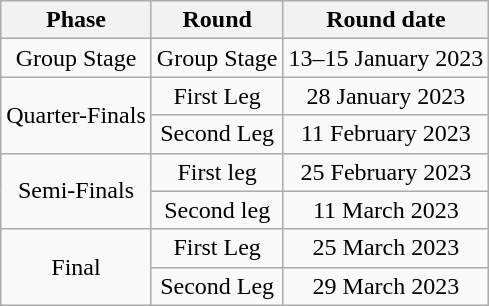<table class="wikitable" style="text-align:center">
<tr>
<th>Phase</th>
<th>Round</th>
<th>Round date</th>
</tr>
<tr>
<td>Group Stage</td>
<td>Group Stage</td>
<td>13–15 January 2023</td>
</tr>
<tr>
<td rowspan=2>Quarter-Finals</td>
<td>First Leg</td>
<td>28 January 2023</td>
</tr>
<tr>
<td>Second Leg</td>
<td>11 February 2023</td>
</tr>
<tr>
<td rowspan=2>Semi-Finals</td>
<td>First leg</td>
<td>25 February 2023</td>
</tr>
<tr>
<td>Second leg</td>
<td>11 March 2023</td>
</tr>
<tr>
<td rowspan=2>Final</td>
<td>First Leg</td>
<td>25 March 2023</td>
</tr>
<tr>
<td>Second Leg</td>
<td>29 March 2023</td>
</tr>
</table>
